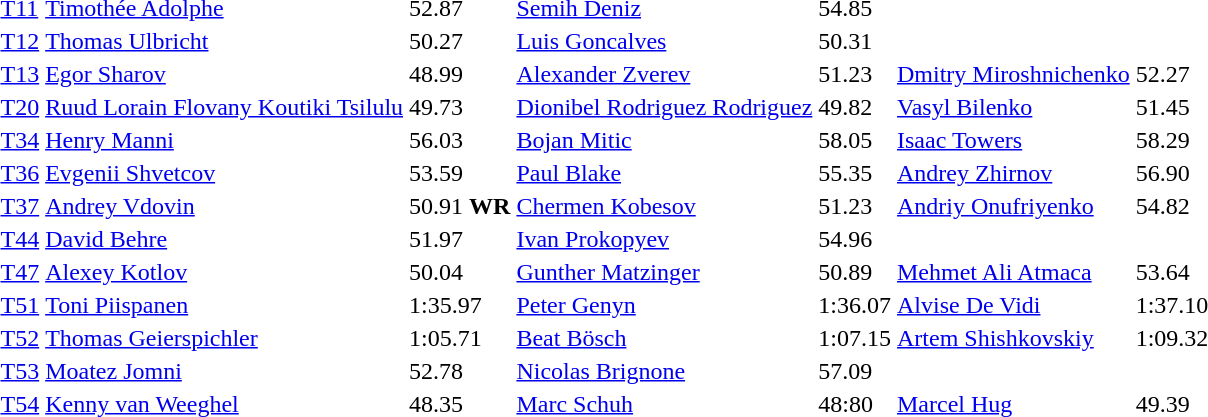<table>
<tr>
<td><a href='#'>T11</a></td>
<td><a href='#'>Timothée Adolphe</a><br></td>
<td>52.87</td>
<td><a href='#'>Semih Deniz</a><br></td>
<td>54.85</td>
<td></td>
<td></td>
</tr>
<tr>
<td><a href='#'>T12</a></td>
<td><a href='#'>Thomas Ulbricht</a><br></td>
<td>50.27</td>
<td><a href='#'>Luis Goncalves</a><br></td>
<td>50.31</td>
<td></td>
<td></td>
</tr>
<tr>
<td><a href='#'>T13</a></td>
<td><a href='#'>Egor Sharov</a><br></td>
<td>48.99</td>
<td><a href='#'>Alexander Zverev</a><br></td>
<td>51.23</td>
<td><a href='#'>Dmitry Miroshnichenko</a><br></td>
<td>52.27</td>
</tr>
<tr>
<td><a href='#'>T20</a></td>
<td><a href='#'>Ruud Lorain Flovany Koutiki Tsilulu</a><br></td>
<td>49.73</td>
<td><a href='#'>Dionibel Rodriguez Rodriguez</a><br></td>
<td>49.82</td>
<td><a href='#'>Vasyl Bilenko</a><br></td>
<td>51.45</td>
</tr>
<tr>
<td><a href='#'>T34</a></td>
<td><a href='#'>Henry Manni</a><br></td>
<td>56.03</td>
<td><a href='#'>Bojan Mitic</a><br></td>
<td>58.05</td>
<td><a href='#'>Isaac Towers</a><br></td>
<td>58.29</td>
</tr>
<tr>
<td><a href='#'>T36</a></td>
<td><a href='#'>Evgenii Shvetcov</a><br></td>
<td>53.59</td>
<td><a href='#'>Paul Blake</a><br></td>
<td>55.35</td>
<td><a href='#'>Andrey Zhirnov</a><br></td>
<td>56.90</td>
</tr>
<tr>
<td><a href='#'>T37</a></td>
<td><a href='#'>Andrey Vdovin</a><br></td>
<td>50.91 <strong>WR</strong></td>
<td><a href='#'>Chermen Kobesov</a><br></td>
<td>51.23</td>
<td><a href='#'>Andriy Onufriyenko</a><br></td>
<td>54.82</td>
</tr>
<tr>
<td><a href='#'>T44</a></td>
<td><a href='#'>David Behre</a><br></td>
<td>51.97</td>
<td><a href='#'>Ivan Prokopyev</a><br></td>
<td>54.96</td>
<td></td>
<td></td>
</tr>
<tr>
<td><a href='#'>T47</a></td>
<td><a href='#'>Alexey Kotlov</a><br></td>
<td>50.04</td>
<td><a href='#'>Gunther Matzinger</a><br></td>
<td>50.89</td>
<td><a href='#'>Mehmet Ali Atmaca</a><br></td>
<td>53.64</td>
</tr>
<tr>
<td><a href='#'>T51</a></td>
<td><a href='#'>Toni Piispanen</a><br></td>
<td>1:35.97</td>
<td><a href='#'>Peter Genyn</a><br></td>
<td>1:36.07</td>
<td><a href='#'>Alvise De Vidi</a><br></td>
<td>1:37.10</td>
</tr>
<tr>
<td><a href='#'>T52</a></td>
<td><a href='#'>Thomas Geierspichler</a><br></td>
<td>1:05.71</td>
<td><a href='#'>Beat Bösch</a><br></td>
<td>1:07.15</td>
<td><a href='#'>Artem Shishkovskiy</a><br></td>
<td>1:09.32</td>
</tr>
<tr>
<td><a href='#'>T53</a></td>
<td><a href='#'>Moatez Jomni</a><br></td>
<td>52.78</td>
<td><a href='#'>Nicolas Brignone</a><br></td>
<td>57.09</td>
<td></td>
<td></td>
</tr>
<tr>
<td><a href='#'>T54</a></td>
<td><a href='#'>Kenny van Weeghel</a><br></td>
<td>48.35</td>
<td><a href='#'>Marc Schuh</a><br></td>
<td>48:80</td>
<td><a href='#'>Marcel Hug</a><br></td>
<td>49.39</td>
</tr>
</table>
